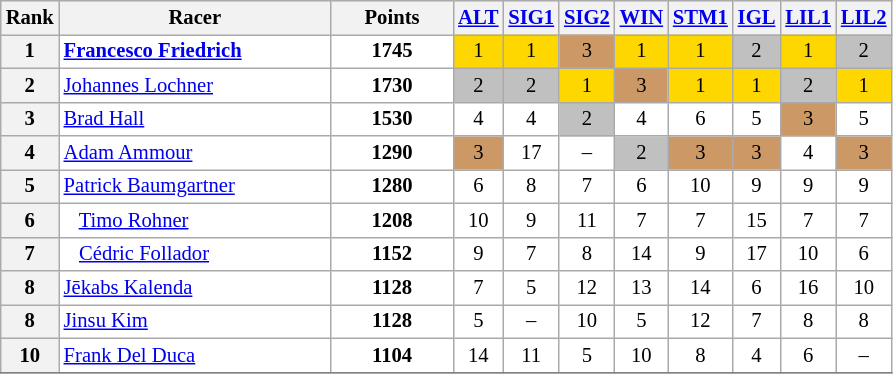<table class="wikitable plainrowheaders" style="background:#fff; text-align:center; font-size:86%; line-height:16px; border:grey solid 1px; border-collapse:collapse">
<tr style="background-color:#E4E4E4">
<th scope="col">Rank</th>
<th scope="col" style="width:175px">Racer</th>
<th scope="col" style="width:75px;">Points</th>
<th scope="col"> <a href='#'>ALT</a></th>
<th scope="col"> <a href='#'>SIG1</a></th>
<th scope="col"> <a href='#'>SIG2</a></th>
<th scope="col"> <a href='#'>WIN</a></th>
<th scope="col"> <a href='#'>STM1</a></th>
<th scope="col"> <a href='#'>IGL</a></th>
<th scope="col"> <a href='#'>LIL1</a></th>
<th scope="col"> <a href='#'>LIL2</a></th>
</tr>
<tr style="text-align:center">
<th>1</th>
<td style="text-align:left"><strong> <a href='#'>Francesco Friedrich</a></strong></td>
<td><strong>1745</strong></td>
<td style="background:gold">1</td>
<td style="background:gold">1</td>
<td style="background:#c96">3</td>
<td style="background:gold">1</td>
<td style="background:gold">1</td>
<td style="background:silver">2</td>
<td style="background:gold">1</td>
<td style="background:silver">2</td>
</tr>
<tr style="text-align:center">
<th>2</th>
<td style="text-align:left"> <a href='#'>Johannes Lochner</a></td>
<td><strong>1730</strong></td>
<td style="background:silver">2</td>
<td style="background:silver">2</td>
<td style="background:gold">1</td>
<td style="background:#c96">3</td>
<td style="background:gold">1</td>
<td style="background:gold">1</td>
<td style="background:silver">2</td>
<td style="background:gold">1</td>
</tr>
<tr style="text-align:center">
<th>3</th>
<td style="text-align:left"> <a href='#'>Brad Hall</a></td>
<td><strong>1530</strong></td>
<td>4</td>
<td>4</td>
<td style="background:silver">2</td>
<td>4</td>
<td>6</td>
<td>5</td>
<td style="background:#c96">3</td>
<td>5</td>
</tr>
<tr style="text-align:center">
<th>4</th>
<td style="text-align:left"> <a href='#'>Adam Ammour</a></td>
<td align="center"><strong>1290</strong></td>
<td style="background:#c96">3</td>
<td>17</td>
<td>–</td>
<td style="background:silver">2</td>
<td style="background:#c96">3</td>
<td style="background:#c96">3</td>
<td>4</td>
<td style="background:#c96">3</td>
</tr>
<tr style="text-align:center">
<th>5</th>
<td style="text-align:left"> <a href='#'>Patrick Baumgartner</a></td>
<td><strong>1280</strong></td>
<td>6</td>
<td>8</td>
<td>7</td>
<td>6</td>
<td>10</td>
<td>9</td>
<td>9</td>
<td>9</td>
</tr>
<tr style="text-align:center">
<th>6</th>
<td style="text-align:left">   <a href='#'>Timo Rohner</a></td>
<td><strong>1208</strong></td>
<td>10</td>
<td>9</td>
<td>11</td>
<td>7</td>
<td>7</td>
<td>15</td>
<td>7</td>
<td>7</td>
</tr>
<tr style="text-align:center">
<th>7</th>
<td style="text-align:left">   <a href='#'>Cédric Follador</a></td>
<td><strong>1152</strong></td>
<td>9</td>
<td>7</td>
<td>8</td>
<td>14</td>
<td>9</td>
<td>17</td>
<td>10</td>
<td>6</td>
</tr>
<tr style="text-align:center">
<th>8</th>
<td style="text-align:left"> <a href='#'>Jēkabs Kalenda</a></td>
<td><strong>1128</strong></td>
<td>7</td>
<td>5</td>
<td>12</td>
<td>13</td>
<td>14</td>
<td>6</td>
<td>16</td>
<td>10</td>
</tr>
<tr style="text-align:center">
<th>8</th>
<td style="text-align:left"> <a href='#'>Jinsu Kim</a></td>
<td><strong>1128</strong></td>
<td>5</td>
<td>–</td>
<td>10</td>
<td>5</td>
<td>12</td>
<td>7</td>
<td>8</td>
<td>8</td>
</tr>
<tr style="text-align:center">
<th>10</th>
<td style="text-align:left"> <a href='#'>Frank Del Duca</a></td>
<td><strong>1104</strong></td>
<td>14</td>
<td>11</td>
<td>5</td>
<td>10</td>
<td>8</td>
<td>4</td>
<td>6</td>
<td>–</td>
</tr>
<tr style="text-align:center">
</tr>
</table>
